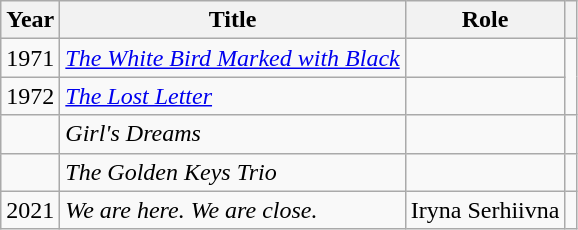<table class="wikitable sortable plainrowheaders">
<tr>
<th>Year</th>
<th>Title</th>
<th>Role</th>
<th></th>
</tr>
<tr>
<td>1971</td>
<td><em><a href='#'>The White Bird Marked with Black</a></em></td>
<td></td>
<td rowspan="2"></td>
</tr>
<tr>
<td>1972</td>
<td><em><a href='#'>The Lost Letter</a></em></td>
<td></td>
</tr>
<tr>
<td></td>
<td><em>Girl's Dreams</em></td>
<td></td>
<td></td>
</tr>
<tr>
<td></td>
<td><em>The Golden Keys Trio</em></td>
<td></td>
<td></td>
</tr>
<tr>
<td>2021</td>
<td><em>We are here. We are close.</em></td>
<td>Iryna Serhiivna</td>
<td></td>
</tr>
</table>
